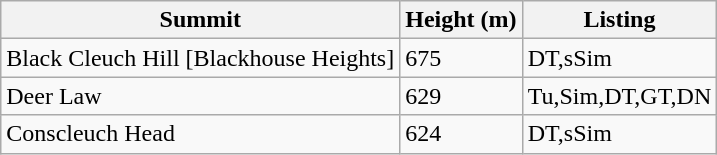<table class="wikitable sortable">
<tr>
<th>Summit</th>
<th>Height (m)</th>
<th>Listing</th>
</tr>
<tr>
<td>Black Cleuch Hill [Blackhouse Heights]</td>
<td>675</td>
<td>DT,sSim</td>
</tr>
<tr>
<td>Deer Law</td>
<td>629</td>
<td>Tu,Sim,DT,GT,DN</td>
</tr>
<tr>
<td>Conscleuch Head</td>
<td>624</td>
<td>DT,sSim</td>
</tr>
</table>
